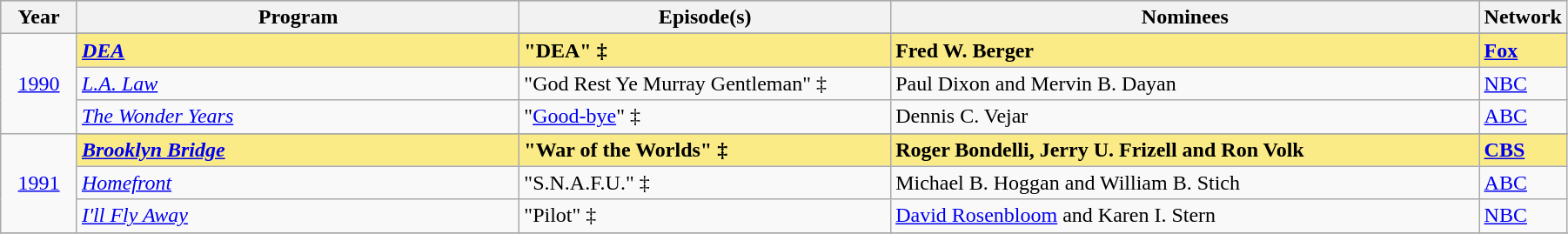<table class="wikitable" style="width:95%">
<tr bgcolor="#bebebe">
<th width="5%">Year</th>
<th width="30%">Program</th>
<th width="25%">Episode(s)</th>
<th width="40%">Nominees</th>
<th width="10%">Network</th>
</tr>
<tr>
<td rowspan=4 style="text-align:center"><a href='#'>1990</a><br></td>
</tr>
<tr style="background:#FAEB86">
<td><strong><em><a href='#'>DEA</a></em></strong></td>
<td><strong>"DEA" ‡</strong></td>
<td><strong>Fred W. Berger</strong></td>
<td><strong><a href='#'>Fox</a></strong></td>
</tr>
<tr>
<td><em><a href='#'>L.A. Law</a></em></td>
<td>"God Rest Ye Murray Gentleman" ‡</td>
<td>Paul Dixon and Mervin B. Dayan</td>
<td><a href='#'>NBC</a></td>
</tr>
<tr>
<td><em><a href='#'>The Wonder Years</a></em></td>
<td>"<a href='#'>Good-bye</a>" ‡</td>
<td>Dennis C. Vejar</td>
<td><a href='#'>ABC</a></td>
</tr>
<tr>
<td rowspan=4 style="text-align:center"><a href='#'>1991</a><br></td>
</tr>
<tr style="background:#FAEB86">
<td><strong><em><a href='#'>Brooklyn Bridge</a></em></strong></td>
<td><strong>"War of the Worlds" ‡</strong></td>
<td><strong>Roger Bondelli, Jerry U. Frizell and Ron Volk</strong></td>
<td><strong><a href='#'>CBS</a></strong></td>
</tr>
<tr>
<td><em><a href='#'>Homefront</a></em></td>
<td>"S.N.A.F.U." ‡</td>
<td>Michael B. Hoggan and William B. Stich</td>
<td><a href='#'>ABC</a></td>
</tr>
<tr>
<td><em><a href='#'>I'll Fly Away</a></em></td>
<td>"Pilot" ‡</td>
<td><a href='#'>David Rosenbloom</a> and Karen I. Stern</td>
<td><a href='#'>NBC</a></td>
</tr>
<tr>
</tr>
</table>
